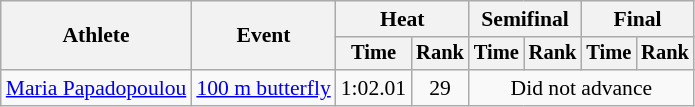<table class=wikitable style="font-size:90%">
<tr>
<th rowspan="2">Athlete</th>
<th rowspan="2">Event</th>
<th colspan="2">Heat</th>
<th colspan="2">Semifinal</th>
<th colspan="2">Final</th>
</tr>
<tr style="font-size:95%">
<th>Time</th>
<th>Rank</th>
<th>Time</th>
<th>Rank</th>
<th>Time</th>
<th>Rank</th>
</tr>
<tr align=center>
<td align=left><a href='#'>Maria Papadopoulou</a></td>
<td align=left><a href='#'>100 m butterfly</a></td>
<td>1:02.01</td>
<td>29</td>
<td colspan=4>Did not advance</td>
</tr>
</table>
